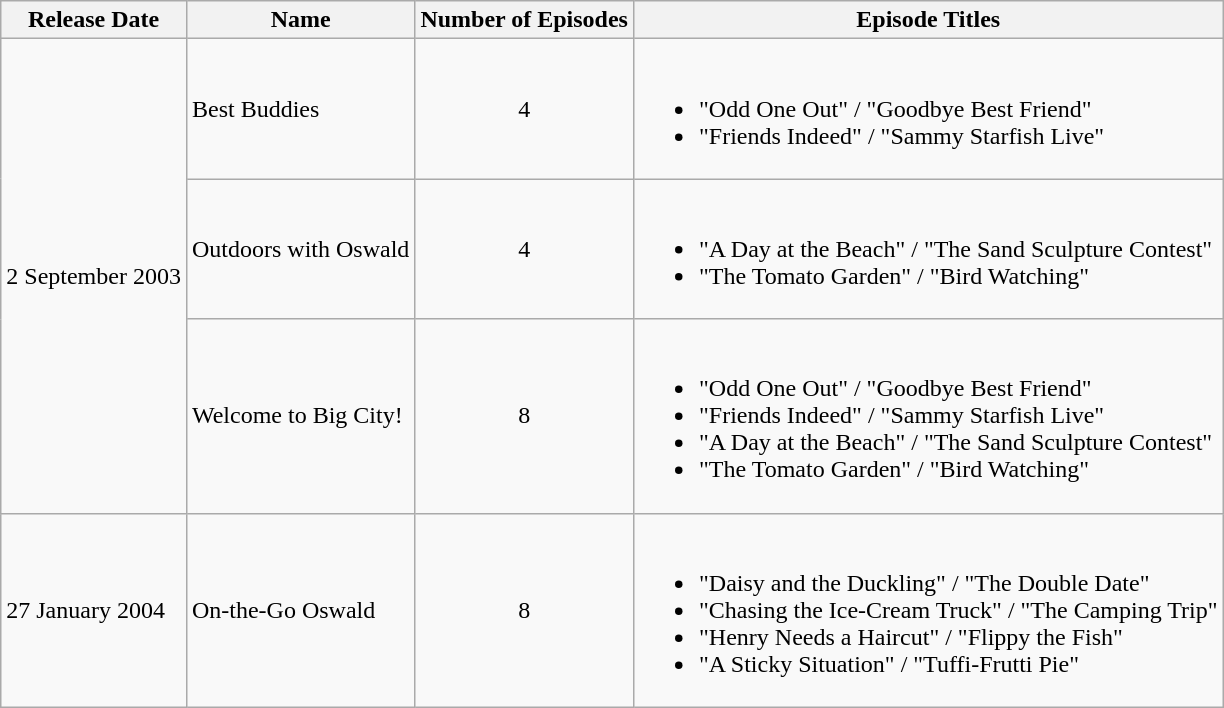<table class="wikitable">
<tr>
<th>Release Date</th>
<th>Name</th>
<th>Number of Episodes</th>
<th>Episode Titles</th>
</tr>
<tr>
<td rowspan="3">2 September 2003</td>
<td>Best Buddies</td>
<td align="center">4</td>
<td><br><ul><li>"Odd One Out" / "Goodbye Best Friend"</li><li>"Friends Indeed" / "Sammy Starfish Live"</li></ul></td>
</tr>
<tr>
<td>Outdoors with Oswald</td>
<td align="center">4</td>
<td><br><ul><li>"A Day at the Beach" / "The Sand Sculpture Contest"</li><li>"The Tomato Garden" / "Bird Watching"</li></ul></td>
</tr>
<tr>
<td>Welcome to Big City!</td>
<td align="center">8</td>
<td><br><ul><li>"Odd One Out" / "Goodbye Best Friend"</li><li>"Friends Indeed" / "Sammy Starfish Live"</li><li>"A Day at the Beach" / "The Sand Sculpture Contest"</li><li>"The Tomato Garden" / "Bird Watching"</li></ul></td>
</tr>
<tr>
<td>27 January 2004</td>
<td>On-the-Go Oswald</td>
<td align="center">8</td>
<td><br><ul><li>"Daisy and the Duckling" / "The Double Date"</li><li>"Chasing the Ice-Cream Truck" / "The Camping Trip"</li><li>"Henry Needs a Haircut" / "Flippy the Fish"</li><li>"A Sticky Situation" / "Tuffi-Frutti Pie"</li></ul></td>
</tr>
</table>
